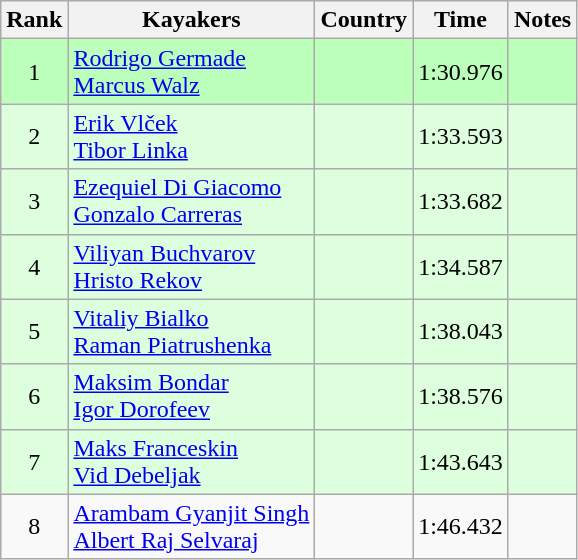<table class="wikitable" style="text-align:center">
<tr>
<th>Rank</th>
<th>Kayakers</th>
<th>Country</th>
<th>Time</th>
<th>Notes</th>
</tr>
<tr bgcolor=bbffbb>
<td>1</td>
<td align="left"><a href='#'>Rodrigo Germade</a><br><a href='#'>Marcus Walz</a></td>
<td align="left"></td>
<td>1:30.976</td>
<td></td>
</tr>
<tr bgcolor=ddffdd>
<td>2</td>
<td align="left"><a href='#'>Erik Vlček</a><br><a href='#'>Tibor Linka</a></td>
<td align="left"></td>
<td>1:33.593</td>
<td></td>
</tr>
<tr bgcolor=ddffdd>
<td>3</td>
<td align="left"><a href='#'>Ezequiel Di Giacomo</a><br><a href='#'>Gonzalo Carreras</a></td>
<td align="left"></td>
<td>1:33.682</td>
<td></td>
</tr>
<tr bgcolor=ddffdd>
<td>4</td>
<td align="left"><a href='#'>Viliyan Buchvarov</a><br><a href='#'>Hristo Rekov</a></td>
<td align="left"></td>
<td>1:34.587</td>
<td></td>
</tr>
<tr bgcolor=ddffdd>
<td>5</td>
<td align="left"><a href='#'>Vitaliy Bialko</a><br><a href='#'>Raman Piatrushenka</a></td>
<td align="left"></td>
<td>1:38.043</td>
<td></td>
</tr>
<tr bgcolor=ddffdd>
<td>6</td>
<td align="left"><a href='#'>Maksim Bondar</a><br><a href='#'>Igor Dorofeev</a></td>
<td align="left"></td>
<td>1:38.576</td>
<td></td>
</tr>
<tr bgcolor=ddffdd>
<td>7</td>
<td align="left"><a href='#'>Maks Franceskin</a><br><a href='#'>Vid Debeljak</a></td>
<td align="left"></td>
<td>1:43.643</td>
<td></td>
</tr>
<tr>
<td>8</td>
<td align="left"><a href='#'>Arambam Gyanjit Singh</a><br><a href='#'>Albert Raj Selvaraj</a></td>
<td align="left"></td>
<td>1:46.432</td>
<td></td>
</tr>
</table>
